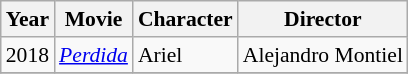<table class="wikitable" style="font-size: 90%;">
<tr>
<th>Year</th>
<th>Movie</th>
<th>Character</th>
<th>Director</th>
</tr>
<tr>
<td>2018</td>
<td><em><a href='#'>Perdida</a></em></td>
<td>Ariel</td>
<td>Alejandro Montiel</td>
</tr>
<tr>
</tr>
</table>
